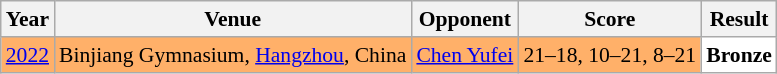<table class="sortable wikitable" style="font-size: 90%;">
<tr>
<th>Year</th>
<th>Venue</th>
<th>Opponent</th>
<th>Score</th>
<th>Result</th>
</tr>
<tr style="background:#FFB069">
<td align="center"><a href='#'>2022</a></td>
<td align="left">Binjiang Gymnasium, <a href='#'>Hangzhou</a>, China</td>
<td align="left"> <a href='#'>Chen Yufei</a></td>
<td align="left">21–18, 10–21, 8–21</td>
<td style="text-align:left; background:white"> <strong>Bronze</strong></td>
</tr>
</table>
